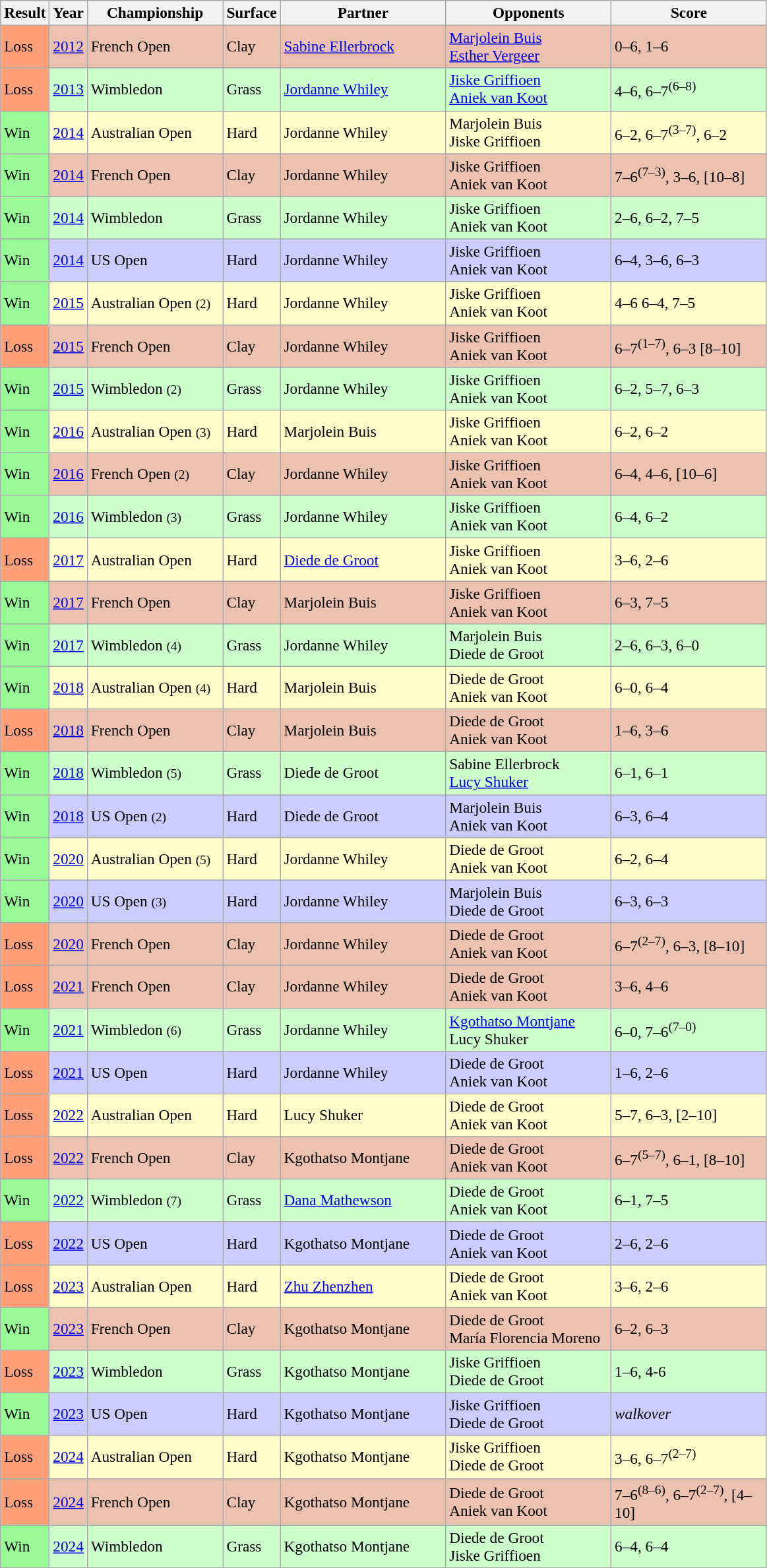<table class="sortable wikitable" style=font-size:97%>
<tr>
<th>Result</th>
<th>Year</th>
<th style="width:130px;">Championship</th>
<th>Surface</th>
<th style="width:160px;">Partner</th>
<th style="width:160px;">Opponents</th>
<th style="width:150px;" class="unsortable">Score</th>
</tr>
<tr style="background:#ebc2af;">
<td style="background:#ffa07a;">Loss</td>
<td><a href='#'>2012</a></td>
<td>French Open</td>
<td>Clay</td>
<td> <a href='#'>Sabine Ellerbrock</a></td>
<td> <a href='#'>Marjolein Buis</a> <br>  <a href='#'>Esther Vergeer</a></td>
<td>0–6, 1–6</td>
</tr>
<tr style="background:#ccffcc;">
<td style="background:#ffa07a;">Loss</td>
<td><a href='#'>2013</a></td>
<td>Wimbledon</td>
<td>Grass</td>
<td> <a href='#'>Jordanne Whiley</a></td>
<td> <a href='#'>Jiske Griffioen</a> <br>  <a href='#'>Aniek van Koot</a></td>
<td>4–6, 6–7<sup>(6–8)</sup></td>
</tr>
<tr style="background:#ffffcc;">
<td style="background:#98fb98;">Win</td>
<td><a href='#'>2014</a></td>
<td>Australian Open</td>
<td>Hard</td>
<td> Jordanne Whiley</td>
<td> Marjolein Buis<br> Jiske Griffioen</td>
<td>6–2, 6–7<sup>(3–7)</sup>, 6–2</td>
</tr>
<tr style="background:#ebc2af;">
<td style="background:#98fb98;">Win</td>
<td><a href='#'>2014</a></td>
<td>French Open</td>
<td>Clay</td>
<td> Jordanne Whiley</td>
<td> Jiske Griffioen<br> Aniek van Koot</td>
<td>7–6<sup>(7–3)</sup>, 3–6, [10–8]</td>
</tr>
<tr style="background:#ccffcc;">
<td style="background:#98fb98;">Win</td>
<td><a href='#'>2014</a></td>
<td>Wimbledon</td>
<td>Grass</td>
<td> Jordanne Whiley</td>
<td> Jiske Griffioen <br>  Aniek van Koot</td>
<td>2–6, 6–2, 7–5</td>
</tr>
<tr style="background:#ccccff;">
<td style="background:#98fb98;">Win</td>
<td><a href='#'>2014</a></td>
<td>US Open</td>
<td>Hard</td>
<td> Jordanne Whiley</td>
<td> Jiske Griffioen <br>  Aniek van Koot</td>
<td>6–4, 3–6, 6–3</td>
</tr>
<tr style="background:#ffffcc;">
<td style="background:#98fb98;">Win</td>
<td><a href='#'>2015</a></td>
<td>Australian Open <small>(2)</small></td>
<td>Hard</td>
<td> Jordanne Whiley</td>
<td> Jiske Griffioen <br>  Aniek van Koot</td>
<td>4–6 6–4, 7–5</td>
</tr>
<tr style="background:#ebc2af;">
<td style="background:#ffa07a;">Loss</td>
<td><a href='#'>2015</a></td>
<td>French Open</td>
<td>Clay</td>
<td> Jordanne Whiley</td>
<td> Jiske Griffioen<br> Aniek van Koot</td>
<td>6–7<sup>(1–7)</sup>, 6–3 [8–10]</td>
</tr>
<tr style="background:#ccffcc;">
<td style="background:#98fb98;">Win</td>
<td><a href='#'>2015</a></td>
<td>Wimbledon <small>(2)</small></td>
<td>Grass</td>
<td> Jordanne Whiley</td>
<td> Jiske Griffioen <br>  Aniek van Koot</td>
<td>6–2, 5–7, 6–3</td>
</tr>
<tr style="background:#ffffcc;">
<td style="background:#98fb98;">Win</td>
<td><a href='#'>2016</a></td>
<td>Australian Open <small>(3)</small></td>
<td>Hard</td>
<td> Marjolein Buis</td>
<td> Jiske Griffioen <br>  Aniek van Koot</td>
<td>6–2, 6–2</td>
</tr>
<tr style="background:#ebc2af;">
<td style="background:#98fb98;">Win</td>
<td><a href='#'>2016</a></td>
<td>French Open <small>(2)</small></td>
<td>Clay</td>
<td> Jordanne Whiley</td>
<td> Jiske Griffioen<br> Aniek van Koot</td>
<td>6–4, 4–6, [10–6]</td>
</tr>
<tr style="background:#ccffcc;">
<td style="background:#98fb98;">Win</td>
<td><a href='#'>2016</a></td>
<td>Wimbledon <small>(3)</small></td>
<td>Grass</td>
<td> Jordanne Whiley</td>
<td> Jiske Griffioen <br>  Aniek van Koot</td>
<td>6–4, 6–2</td>
</tr>
<tr style="background:#ffffcc;">
<td style="background:#ffa07a;">Loss</td>
<td><a href='#'>2017</a></td>
<td>Australian Open</td>
<td>Hard</td>
<td> <a href='#'>Diede de Groot</a></td>
<td> Jiske Griffioen<br> Aniek van Koot</td>
<td>3–6, 2–6</td>
</tr>
<tr style="background:#ebc2af;">
<td style="background:#98fb98;">Win</td>
<td><a href='#'>2017</a></td>
<td>French Open</td>
<td>Clay</td>
<td> Marjolein Buis</td>
<td> Jiske Griffioen<br> Aniek van Koot</td>
<td>6–3, 7–5</td>
</tr>
<tr style="background:#ccffcc;">
<td style="background:#98fb98;">Win</td>
<td><a href='#'>2017</a></td>
<td>Wimbledon <small>(4)</small></td>
<td>Grass</td>
<td> Jordanne Whiley</td>
<td> Marjolein Buis<br>  Diede de Groot</td>
<td>2–6, 6–3, 6–0</td>
</tr>
<tr style="background:#ffffcc;">
<td style="background:#98fb98;">Win</td>
<td><a href='#'>2018</a></td>
<td>Australian Open <small>(4)</small></td>
<td>Hard</td>
<td> Marjolein Buis</td>
<td> Diede de Groot <br>  Aniek van Koot</td>
<td>6–0, 6–4</td>
</tr>
<tr style="background:#ebc2af;">
<td style="background:#ffa07a;">Loss</td>
<td><a href='#'>2018</a></td>
<td>French Open</td>
<td>Clay</td>
<td> Marjolein Buis</td>
<td> Diede de Groot<br> Aniek van Koot</td>
<td>1–6, 3–6</td>
</tr>
<tr style="background:#ccffcc;">
<td style="background:#98fb98;">Win</td>
<td><a href='#'>2018</a></td>
<td>Wimbledon <small>(5)</small></td>
<td>Grass</td>
<td> Diede de Groot</td>
<td> Sabine Ellerbrock<br> <a href='#'>Lucy Shuker</a></td>
<td>6–1, 6–1</td>
</tr>
<tr style="background:#ccccff;">
<td style="background:#98fb98;">Win</td>
<td><a href='#'>2018</a></td>
<td>US Open <small>(2)</small></td>
<td>Hard</td>
<td> Diede de Groot</td>
<td> Marjolein Buis<br> Aniek van Koot</td>
<td>6–3, 6–4</td>
</tr>
<tr style="background:#ffffcc;">
<td style="background:#98fb98;">Win</td>
<td><a href='#'>2020</a></td>
<td>Australian Open <small>(5)</small></td>
<td>Hard</td>
<td> Jordanne Whiley</td>
<td> Diede de Groot<br> Aniek van Koot</td>
<td>6–2, 6–4</td>
</tr>
<tr style="background:#ccccff;">
<td style="background:#98fb98;">Win</td>
<td><a href='#'>2020</a></td>
<td>US Open <small>(3)</small></td>
<td>Hard</td>
<td> Jordanne Whiley</td>
<td> Marjolein Buis<br> Diede de Groot</td>
<td>6–3, 6–3</td>
</tr>
<tr style="background:#ebc2af;">
<td style="background:#ffa07a;">Loss</td>
<td><a href='#'>2020</a></td>
<td>French Open</td>
<td>Clay</td>
<td> Jordanne Whiley</td>
<td> Diede de Groot<br> Aniek van Koot</td>
<td>6–7<sup>(2–7)</sup>, 6–3, [8–10]</td>
</tr>
<tr style="background:#ebc2af;">
<td style="background:#ffa07a;">Loss</td>
<td><a href='#'>2021</a></td>
<td>French Open</td>
<td>Clay</td>
<td> Jordanne Whiley</td>
<td> Diede de Groot<br> Aniek van Koot</td>
<td>3–6, 4–6</td>
</tr>
<tr style="background:#ccffcc;">
<td style="background:#98fb98;">Win</td>
<td><a href='#'>2021</a></td>
<td>Wimbledon <small>(6)</small></td>
<td>Grass</td>
<td> Jordanne Whiley</td>
<td> <a href='#'>Kgothatso Montjane</a><br>  Lucy Shuker</td>
<td>6–0, 7–6<sup>(7–0)</sup></td>
</tr>
<tr style="background:#ccccff;">
<td style="background:#ffa07a;">Loss</td>
<td><a href='#'>2021</a></td>
<td>US Open</td>
<td>Hard</td>
<td> Jordanne Whiley</td>
<td> Diede de Groot<br> Aniek van Koot</td>
<td>1–6, 2–6</td>
</tr>
<tr style="background:#ffffcc;">
<td style="background:#ffa07a;">Loss</td>
<td><a href='#'>2022</a></td>
<td>Australian Open</td>
<td>Hard</td>
<td> Lucy Shuker</td>
<td> Diede de Groot<br> Aniek van Koot</td>
<td>5–7, 6–3, [2–10]</td>
</tr>
<tr style="background:#ebc2af;">
<td style="background:#ffa07a;">Loss</td>
<td><a href='#'>2022</a></td>
<td>French Open</td>
<td>Clay</td>
<td> Kgothatso Montjane</td>
<td> Diede de Groot<br> Aniek van Koot</td>
<td>6–7<sup>(5–7)</sup>, 6–1, [8–10]</td>
</tr>
<tr style="background:#ccffcc;">
<td style="background:#98fb98;">Win</td>
<td><a href='#'>2022</a></td>
<td>Wimbledon <small>(7)</small></td>
<td>Grass</td>
<td> <a href='#'>Dana Mathewson</a></td>
<td> Diede de Groot<br> Aniek van Koot</td>
<td>6–1, 7–5</td>
</tr>
<tr style="background:#ccccff;">
<td style="background:#ffa07a;">Loss</td>
<td><a href='#'>2022</a></td>
<td>US Open</td>
<td>Hard</td>
<td> Kgothatso Montjane</td>
<td> Diede de Groot<br> Aniek van Koot</td>
<td>2–6, 2–6</td>
</tr>
<tr style="background:#ffffcc;">
<td style="background:#ffa07a;">Loss</td>
<td><a href='#'>2023</a></td>
<td>Australian Open</td>
<td>Hard</td>
<td> <a href='#'>Zhu Zhenzhen</a></td>
<td> Diede de Groot<br> Aniek van Koot</td>
<td>3–6, 2–6</td>
</tr>
<tr style="background:#ebc2af;">
<td style="background:#98fb98;">Win</td>
<td><a href='#'>2023</a></td>
<td>French Open</td>
<td>Clay</td>
<td> Kgothatso Montjane</td>
<td> Diede de Groot <br> María Florencia Moreno</td>
<td>6–2, 6–3</td>
</tr>
<tr style="background:#ccffcc;">
<td style="background:#ffa07a;">Loss</td>
<td><a href='#'>2023</a></td>
<td>Wimbledon</td>
<td>Grass</td>
<td> Kgothatso Montjane</td>
<td> Jiske Griffioen <br>  Diede de Groot</td>
<td>1–6, 4-6</td>
</tr>
<tr style="background:#ccccff;">
<td style="background:#98fb98;">Win</td>
<td><a href='#'>2023</a></td>
<td>US Open</td>
<td>Hard</td>
<td> Kgothatso Montjane</td>
<td> Jiske Griffioen <br>  Diede de Groot</td>
<td><em>walkover</em></td>
</tr>
<tr style="background:#ffffcc;">
<td style="background:#ffa07a;">Loss</td>
<td><a href='#'>2024</a></td>
<td>Australian Open</td>
<td>Hard</td>
<td> Kgothatso Montjane</td>
<td> Jiske Griffioen <br>  Diede de Groot</td>
<td>3–6, 6–7<sup>(2–7)</sup></td>
</tr>
<tr style="background:#ebc2af;">
<td style="background:#FFA07A">Loss</td>
<td><a href='#'>2024</a></td>
<td>French Open</td>
<td>Clay</td>
<td> Kgothatso Montjane</td>
<td> Diede de Groot<br> Aniek van Koot</td>
<td>7–6<sup>(8–6)</sup>, 6–7<sup>(2–7)</sup>, [4–10]</td>
</tr>
<tr style="background:#ccffcc;">
<td bgcolor=#98fb98>Win</td>
<td><a href='#'>2024</a></td>
<td>Wimbledon</td>
<td>Grass</td>
<td> Kgothatso Montjane</td>
<td> Diede de Groot<br> Jiske Griffioen</td>
<td>6–4, 6–4</td>
</tr>
</table>
